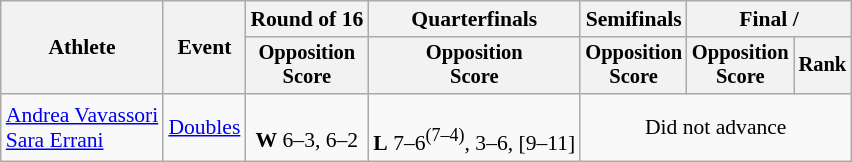<table class=wikitable style=font-size:90%>
<tr>
<th rowspan=2>Athlete</th>
<th rowspan=2>Event</th>
<th>Round of 16</th>
<th>Quarterfinals</th>
<th>Semifinals</th>
<th colspan=2>Final / </th>
</tr>
<tr style=font-size:95%>
<th>Opposition<br>Score</th>
<th>Opposition<br>Score</th>
<th>Opposition<br>Score</th>
<th>Opposition<br>Score</th>
<th>Rank</th>
</tr>
<tr align=center>
<td align=left><a href='#'>Andrea Vavassori</a><br><a href='#'>Sara Errani</a></td>
<td align=left><a href='#'>Doubles</a></td>
<td><br><strong>W</strong> 6–3, 6–2</td>
<td><br><strong>L</strong> 7–6<sup>(7–4)</sup>, 3–6, [9–11]</td>
<td colspan=3>Did not advance</td>
</tr>
</table>
